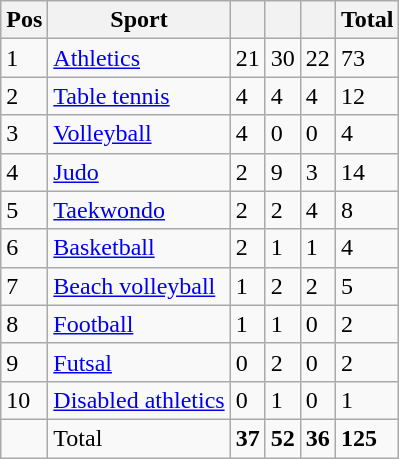<table class="wikitable">
<tr>
<th>Pos</th>
<th>Sport</th>
<th bgcolor="gold"></th>
<th bgcolor="silver"></th>
<th bgcolor="CC9966"></th>
<th>Total</th>
</tr>
<tr>
<td>1</td>
<td><a href='#'>Athletics</a></td>
<td>21</td>
<td>30</td>
<td>22</td>
<td>73</td>
</tr>
<tr>
<td>2</td>
<td><a href='#'>Table tennis</a></td>
<td>4</td>
<td>4</td>
<td>4</td>
<td>12</td>
</tr>
<tr>
<td>3</td>
<td><a href='#'>Volleyball</a></td>
<td>4</td>
<td>0</td>
<td>0</td>
<td>4</td>
</tr>
<tr>
<td>4</td>
<td><a href='#'>Judo</a></td>
<td>2</td>
<td>9</td>
<td>3</td>
<td>14</td>
</tr>
<tr>
<td>5</td>
<td><a href='#'>Taekwondo</a></td>
<td>2</td>
<td>2</td>
<td>4</td>
<td>8</td>
</tr>
<tr>
<td>6</td>
<td><a href='#'>Basketball</a></td>
<td>2</td>
<td>1</td>
<td>1</td>
<td>4</td>
</tr>
<tr>
<td>7</td>
<td><a href='#'>Beach volleyball</a></td>
<td>1</td>
<td>2</td>
<td>2</td>
<td>5</td>
</tr>
<tr>
<td>8</td>
<td><a href='#'>Football</a></td>
<td>1</td>
<td>1</td>
<td>0</td>
<td>2</td>
</tr>
<tr>
<td>9</td>
<td><a href='#'>Futsal</a></td>
<td>0</td>
<td>2</td>
<td>0</td>
<td>2</td>
</tr>
<tr>
<td>10</td>
<td><a href='#'>Disabled athletics</a></td>
<td>0</td>
<td>1</td>
<td>0</td>
<td>1</td>
</tr>
<tr>
<td></td>
<td>Total</td>
<td><strong> 37 </strong></td>
<td><strong> 52 </strong></td>
<td><strong> 36 </strong></td>
<td><strong>125</strong></td>
</tr>
</table>
